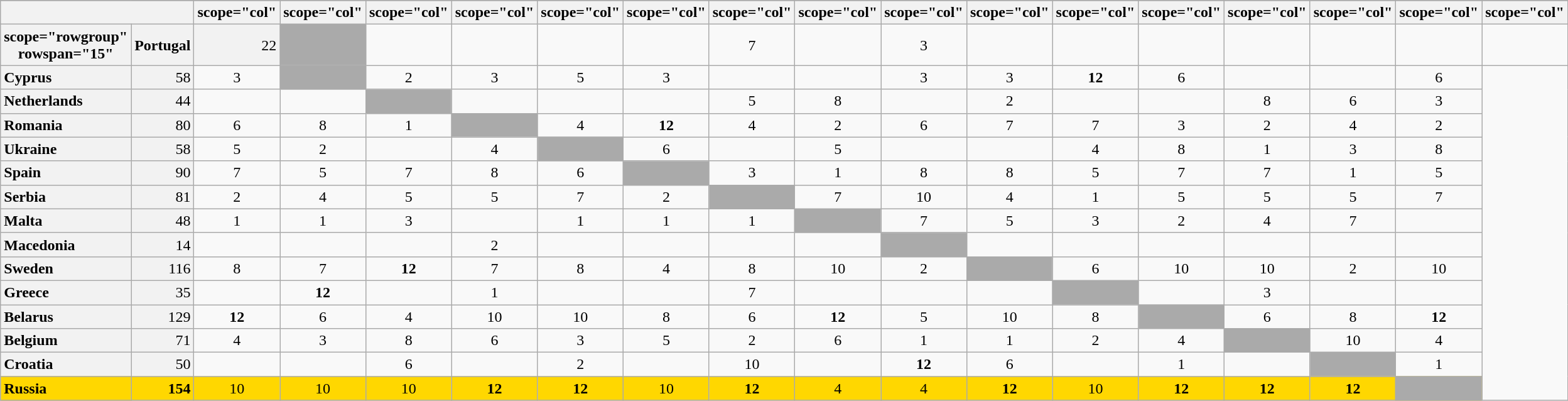<table class="wikitable plainrowheaders" style="text-align:center;">
<tr>
</tr>
<tr>
<th colspan="2"></th>
<th>scope="col" </th>
<th>scope="col" </th>
<th>scope="col" </th>
<th>scope="col" </th>
<th>scope="col" </th>
<th>scope="col" </th>
<th>scope="col" </th>
<th>scope="col" </th>
<th>scope="col" </th>
<th>scope="col" </th>
<th>scope="col" </th>
<th>scope="col" </th>
<th>scope="col" </th>
<th>scope="col" </th>
<th>scope="col" </th>
<th>scope="col" </th>
</tr>
<tr>
<th>scope="rowgroup" rowspan="15" </th>
<th scope="row" style="text-align:left; background:#f2f2f2;">Portugal</th>
<td style="text-align:right; background:#f2f2f2;">22</td>
<td style="text-align:left; background:#aaa;"></td>
<td></td>
<td></td>
<td></td>
<td></td>
<td>7</td>
<td></td>
<td>3</td>
<td></td>
<td></td>
<td></td>
<td></td>
<td></td>
<td></td>
<td></td>
</tr>
<tr>
<th scope="row" style="text-align:left; background:#f2f2f2;">Cyprus</th>
<td style="text-align:right; background:#f2f2f2;">58</td>
<td>3</td>
<td style="text-align:left; background:#aaa;"></td>
<td>2</td>
<td>3</td>
<td>5</td>
<td>3</td>
<td></td>
<td></td>
<td>3</td>
<td>3</td>
<td><strong>12</strong></td>
<td>6</td>
<td></td>
<td></td>
<td>6</td>
</tr>
<tr>
<th scope="row" style="text-align:left; background:#f2f2f2;">Netherlands</th>
<td style="text-align:right; background:#f2f2f2;">44</td>
<td></td>
<td></td>
<td style="text-align:left; background:#aaa;"></td>
<td></td>
<td></td>
<td></td>
<td>5</td>
<td>8</td>
<td></td>
<td>2</td>
<td></td>
<td></td>
<td>8</td>
<td>6</td>
<td>3</td>
</tr>
<tr>
<th scope="row" style="text-align:left; background:#f2f2f2;">Romania</th>
<td style="text-align:right; background:#f2f2f2;">80</td>
<td>6</td>
<td>8</td>
<td>1</td>
<td style="text-align:left; background:#aaa;"></td>
<td>4</td>
<td><strong>12</strong></td>
<td>4</td>
<td>2</td>
<td>6</td>
<td>7</td>
<td>7</td>
<td>3</td>
<td>2</td>
<td>4</td>
<td>2</td>
</tr>
<tr>
<th scope="row" style="text-align:left; background:#f2f2f2;">Ukraine</th>
<td style="text-align:right; background:#f2f2f2;">58</td>
<td>5</td>
<td>2</td>
<td></td>
<td>4</td>
<td style="text-align:left; background:#aaa;"></td>
<td>6</td>
<td></td>
<td>5</td>
<td></td>
<td></td>
<td>4</td>
<td>8</td>
<td>1</td>
<td>3</td>
<td>8</td>
</tr>
<tr>
<th scope="row" style="text-align:left; background:#f2f2f2;">Spain</th>
<td style="text-align:right; background:#f2f2f2;">90</td>
<td>7</td>
<td>5</td>
<td>7</td>
<td>8</td>
<td>6</td>
<td style="text-align:left; background:#aaa;"></td>
<td>3</td>
<td>1</td>
<td>8</td>
<td>8</td>
<td>5</td>
<td>7</td>
<td>7</td>
<td>1</td>
<td>5</td>
</tr>
<tr>
<th scope="row" style="text-align:left; background:#f2f2f2;">Serbia</th>
<td style="text-align:right; background:#f2f2f2;">81</td>
<td>2</td>
<td>4</td>
<td>5</td>
<td>5</td>
<td>7</td>
<td>2</td>
<td style="text-align:left; background:#aaa;"></td>
<td>7</td>
<td>10</td>
<td>4</td>
<td>1</td>
<td>5</td>
<td>5</td>
<td>5</td>
<td>7</td>
</tr>
<tr>
<th scope="row" style="text-align:left; background:#f2f2f2;">Malta</th>
<td style="text-align:right; background:#f2f2f2;">48</td>
<td>1</td>
<td>1</td>
<td>3</td>
<td></td>
<td>1</td>
<td>1</td>
<td>1</td>
<td style="text-align:left; background:#aaa;"></td>
<td>7</td>
<td>5</td>
<td>3</td>
<td>2</td>
<td>4</td>
<td>7</td>
<td></td>
</tr>
<tr>
<th scope="row" style="text-align:left; background:#f2f2f2;">Macedonia</th>
<td style="text-align:right; background:#f2f2f2;">14</td>
<td></td>
<td></td>
<td></td>
<td>2</td>
<td></td>
<td></td>
<td></td>
<td></td>
<td style="text-align:left; background:#aaa;"></td>
<td></td>
<td></td>
<td></td>
<td></td>
<td></td>
<td></td>
</tr>
<tr>
<th scope="row" style="text-align:left; background:#f2f2f2;">Sweden</th>
<td style="text-align:right; background:#f2f2f2;">116</td>
<td>8</td>
<td>7</td>
<td><strong>12</strong></td>
<td>7</td>
<td>8</td>
<td>4</td>
<td>8</td>
<td>10</td>
<td>2</td>
<td style="text-align:left; background:#aaa;"></td>
<td>6</td>
<td>10</td>
<td>10</td>
<td>2</td>
<td>10</td>
</tr>
<tr>
<th scope="row" style="text-align:left; background:#f2f2f2;">Greece</th>
<td style="text-align:right; background:#f2f2f2;">35</td>
<td></td>
<td><strong>12</strong></td>
<td></td>
<td>1</td>
<td></td>
<td></td>
<td>7</td>
<td></td>
<td></td>
<td></td>
<td style="text-align:left; background:#aaa;"></td>
<td></td>
<td>3</td>
<td></td>
<td></td>
</tr>
<tr>
<th scope="row" style="text-align:left; background:#f2f2f2;">Belarus</th>
<td style="text-align:right; background:#f2f2f2;">129</td>
<td><strong>12</strong></td>
<td>6</td>
<td>4</td>
<td>10</td>
<td>10</td>
<td>8</td>
<td>6</td>
<td><strong>12</strong></td>
<td>5</td>
<td>10</td>
<td>8</td>
<td style="text-align:left; background:#aaa;"></td>
<td>6</td>
<td>8</td>
<td><strong>12</strong></td>
</tr>
<tr>
<th scope="row" style="text-align:left; background:#f2f2f2;">Belgium</th>
<td style="text-align:right; background:#f2f2f2;">71</td>
<td>4</td>
<td>3</td>
<td>8</td>
<td>6</td>
<td>3</td>
<td>5</td>
<td>2</td>
<td>6</td>
<td>1</td>
<td>1</td>
<td>2</td>
<td>4</td>
<td style="text-align:left; background:#aaa;"></td>
<td>10</td>
<td>4</td>
</tr>
<tr>
<th scope="row" style="text-align:left; background:#f2f2f2;">Croatia</th>
<td style="text-align:right; background:#f2f2f2;">50</td>
<td></td>
<td></td>
<td>6</td>
<td></td>
<td>2</td>
<td></td>
<td>10</td>
<td></td>
<td><strong>12</strong></td>
<td>6</td>
<td></td>
<td>1</td>
<td></td>
<td style="text-align:left; background:#aaa;"></td>
<td>1</td>
</tr>
<tr style="background:gold;">
<th scope="row" style="text-align:left; font-weight:bold; background:gold;">Russia</th>
<td style="text-align:right; font-weight:bold;">154</td>
<td>10</td>
<td>10</td>
<td>10</td>
<td><strong>12</strong></td>
<td><strong>12</strong></td>
<td>10</td>
<td><strong>12</strong></td>
<td>4</td>
<td>4</td>
<td><strong>12</strong></td>
<td>10</td>
<td><strong>12</strong></td>
<td><strong>12</strong></td>
<td><strong>12</strong></td>
<td style="text-align:left; background:#aaa;"></td>
</tr>
</table>
